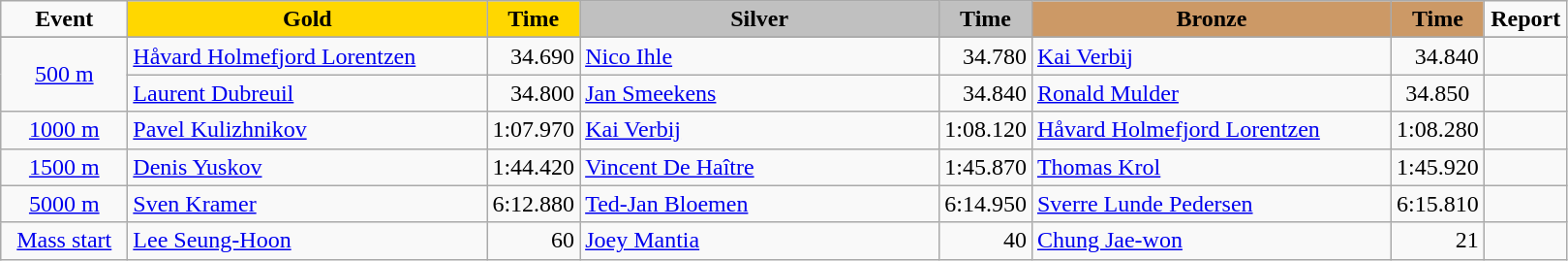<table class="wikitable">
<tr>
<td width="80" align="center"><strong>Event</strong></td>
<td width="240" bgcolor="gold" align="center"><strong>Gold</strong></td>
<td width="50" bgcolor="gold" align="center"><strong>Time</strong></td>
<td width="240" bgcolor="silver" align="center"><strong>Silver</strong></td>
<td width="50" bgcolor="silver" align="center"><strong>Time</strong></td>
<td width="240" bgcolor="#CC9966" align="center"><strong>Bronze</strong></td>
<td width="50" bgcolor="#CC9966" align="center"><strong>Time</strong></td>
<td width="50" align="center"><strong>Report</strong></td>
</tr>
<tr bgcolor="#cccccc">
</tr>
<tr>
<td rowspan=2 align="center"><a href='#'>500 m</a></td>
<td> <a href='#'>Håvard Holmefjord Lorentzen</a></td>
<td align="right">34.690</td>
<td> <a href='#'>Nico Ihle</a></td>
<td align="right">34.780</td>
<td> <a href='#'>Kai Verbij</a></td>
<td align="right">34.840</td>
<td align="center"></td>
</tr>
<tr>
<td> <a href='#'>Laurent Dubreuil</a></td>
<td align="right">34.800</td>
<td> <a href='#'>Jan Smeekens</a></td>
<td align="right">34.840</td>
<td> <a href='#'>Ronald Mulder</a></td>
<td align="center">34.850</td>
<td align="center"></td>
</tr>
<tr>
<td align="center"><a href='#'>1000 m</a></td>
<td> <a href='#'>Pavel Kulizhnikov</a></td>
<td align="right">1:07.970</td>
<td> <a href='#'>Kai Verbij</a></td>
<td align="right">1:08.120</td>
<td> <a href='#'>Håvard Holmefjord Lorentzen</a></td>
<td align="right">1:08.280</td>
<td align="center"></td>
</tr>
<tr>
<td align="center"><a href='#'>1500 m</a></td>
<td> <a href='#'>Denis Yuskov</a></td>
<td align="right">1:44.420</td>
<td> <a href='#'>Vincent De Haître</a></td>
<td align="right">1:45.870</td>
<td> <a href='#'>Thomas Krol</a></td>
<td align="right">1:45.920</td>
<td align="center"></td>
</tr>
<tr>
<td align="center"><a href='#'>5000 m</a></td>
<td> <a href='#'>Sven Kramer</a></td>
<td align="right">6:12.880</td>
<td> <a href='#'>Ted-Jan Bloemen</a></td>
<td align="right">6:14.950</td>
<td> <a href='#'>Sverre Lunde Pedersen</a></td>
<td align="right">6:15.810</td>
<td align="center"></td>
</tr>
<tr>
<td align="center"><a href='#'>Mass start</a></td>
<td> <a href='#'>Lee Seung-Hoon</a></td>
<td align="right">60 </td>
<td> <a href='#'>Joey Mantia</a></td>
<td align="right">40 </td>
<td> <a href='#'>Chung Jae-won</a></td>
<td align="right">21 </td>
<td align="center"></td>
</tr>
</table>
